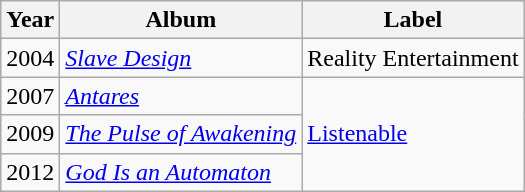<table class="wikitable">
<tr>
<th>Year</th>
<th>Album</th>
<th>Label</th>
</tr>
<tr>
<td>2004</td>
<td><em><a href='#'>Slave Design</a></em></td>
<td>Reality Entertainment</td>
</tr>
<tr>
<td>2007</td>
<td><em><a href='#'>Antares</a></em></td>
<td rowspan="3"><a href='#'>Listenable</a></td>
</tr>
<tr>
<td>2009</td>
<td><em><a href='#'>The Pulse of Awakening</a></em></td>
</tr>
<tr>
<td>2012</td>
<td><em><a href='#'>God Is an Automaton</a></em></td>
</tr>
</table>
